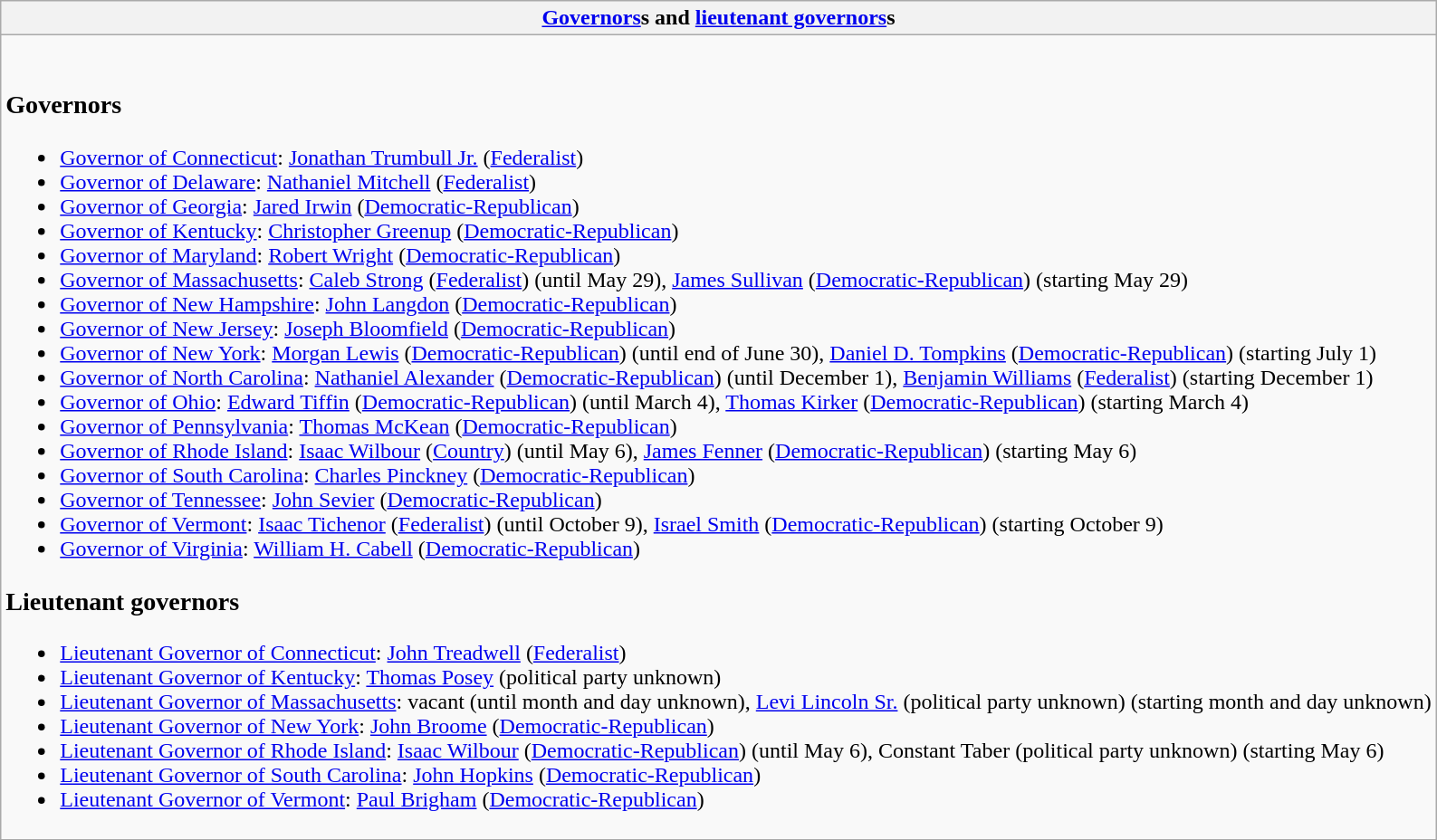<table class="wikitable collapsible collapsed">
<tr>
<th><a href='#'>Governors</a>s and <a href='#'>lieutenant governors</a>s</th>
</tr>
<tr>
<td><br><h3>Governors</h3><ul><li><a href='#'>Governor of Connecticut</a>: <a href='#'>Jonathan Trumbull Jr.</a> (<a href='#'>Federalist</a>)</li><li><a href='#'>Governor of Delaware</a>: <a href='#'>Nathaniel Mitchell</a> (<a href='#'>Federalist</a>)</li><li><a href='#'>Governor of Georgia</a>: <a href='#'>Jared Irwin</a> (<a href='#'>Democratic-Republican</a>)</li><li><a href='#'>Governor of Kentucky</a>: <a href='#'>Christopher Greenup</a> (<a href='#'>Democratic-Republican</a>)</li><li><a href='#'>Governor of Maryland</a>: <a href='#'>Robert Wright</a> (<a href='#'>Democratic-Republican</a>)</li><li><a href='#'>Governor of Massachusetts</a>: <a href='#'>Caleb Strong</a> (<a href='#'>Federalist</a>) (until May 29), <a href='#'>James Sullivan</a> (<a href='#'>Democratic-Republican</a>) (starting May 29)</li><li><a href='#'>Governor of New Hampshire</a>: <a href='#'>John Langdon</a> (<a href='#'>Democratic-Republican</a>)</li><li><a href='#'>Governor of New Jersey</a>: <a href='#'>Joseph Bloomfield</a> (<a href='#'>Democratic-Republican</a>)</li><li><a href='#'>Governor of New York</a>: <a href='#'>Morgan Lewis</a> (<a href='#'>Democratic-Republican</a>) (until end of June 30), <a href='#'>Daniel D. Tompkins</a> (<a href='#'>Democratic-Republican</a>) (starting July 1)</li><li><a href='#'>Governor of North Carolina</a>: <a href='#'>Nathaniel Alexander</a> (<a href='#'>Democratic-Republican</a>) (until December 1), <a href='#'>Benjamin Williams</a> (<a href='#'>Federalist</a>) (starting December 1)</li><li><a href='#'>Governor of Ohio</a>: <a href='#'>Edward Tiffin</a> (<a href='#'>Democratic-Republican</a>) (until March 4), <a href='#'>Thomas Kirker</a> (<a href='#'>Democratic-Republican</a>) (starting March 4)</li><li><a href='#'>Governor of Pennsylvania</a>: <a href='#'>Thomas McKean</a> (<a href='#'>Democratic-Republican</a>)</li><li><a href='#'>Governor of Rhode Island</a>: <a href='#'>Isaac Wilbour</a> (<a href='#'>Country</a>) (until May 6), <a href='#'>James Fenner</a> (<a href='#'>Democratic-Republican</a>) (starting May 6)</li><li><a href='#'>Governor of South Carolina</a>: <a href='#'>Charles Pinckney</a> (<a href='#'>Democratic-Republican</a>)</li><li><a href='#'>Governor of Tennessee</a>: <a href='#'>John Sevier</a> (<a href='#'>Democratic-Republican</a>)</li><li><a href='#'>Governor of Vermont</a>: <a href='#'>Isaac Tichenor</a> (<a href='#'>Federalist</a>) (until October 9), <a href='#'>Israel Smith</a> (<a href='#'>Democratic-Republican</a>) (starting October 9)</li><li><a href='#'>Governor of Virginia</a>: <a href='#'>William H. Cabell</a> (<a href='#'>Democratic-Republican</a>)</li></ul><h3>Lieutenant governors</h3><ul><li><a href='#'>Lieutenant Governor of Connecticut</a>: <a href='#'>John Treadwell</a> (<a href='#'>Federalist</a>)</li><li><a href='#'>Lieutenant Governor of Kentucky</a>: <a href='#'>Thomas Posey</a> (political party unknown)</li><li><a href='#'>Lieutenant Governor of Massachusetts</a>: vacant (until month and day unknown), <a href='#'>Levi Lincoln Sr.</a> (political party unknown) (starting month and day unknown)</li><li><a href='#'>Lieutenant Governor of New York</a>: <a href='#'>John Broome</a> (<a href='#'>Democratic-Republican</a>)</li><li><a href='#'>Lieutenant Governor of Rhode Island</a>: <a href='#'>Isaac Wilbour</a> (<a href='#'>Democratic-Republican</a>) (until May 6), Constant Taber (political party unknown) (starting May 6)</li><li><a href='#'>Lieutenant Governor of South Carolina</a>: <a href='#'>John Hopkins</a> (<a href='#'>Democratic-Republican</a>)</li><li><a href='#'>Lieutenant Governor of Vermont</a>: <a href='#'>Paul Brigham</a> (<a href='#'>Democratic-Republican</a>)</li></ul></td>
</tr>
</table>
